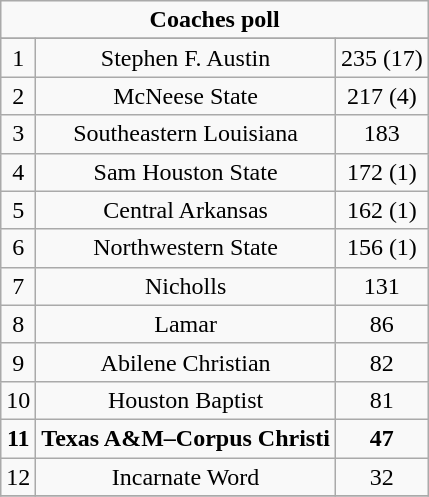<table class="wikitable">
<tr align="center">
<td align="center" Colspan="3"><strong>Coaches poll</strong></td>
</tr>
<tr align="center">
</tr>
<tr align="center">
<td>1</td>
<td>Stephen F. Austin</td>
<td>235 (17)</td>
</tr>
<tr align="center">
<td>2</td>
<td>McNeese State</td>
<td>217 (4)</td>
</tr>
<tr align="center">
<td>3</td>
<td>Southeastern Louisiana</td>
<td>183</td>
</tr>
<tr align="center">
<td>4</td>
<td>Sam Houston State</td>
<td>172 (1)</td>
</tr>
<tr align="center">
<td>5</td>
<td>Central Arkansas</td>
<td>162 (1)</td>
</tr>
<tr align="center">
<td>6</td>
<td>Northwestern State</td>
<td>156 (1)</td>
</tr>
<tr align="center">
<td>7</td>
<td>Nicholls</td>
<td>131</td>
</tr>
<tr align="center">
<td>8</td>
<td>Lamar</td>
<td>86</td>
</tr>
<tr align="center">
<td>9</td>
<td>Abilene Christian</td>
<td>82</td>
</tr>
<tr align="center">
<td>10</td>
<td>Houston Baptist</td>
<td>81</td>
</tr>
<tr align="center">
<td><strong>11</strong></td>
<td><strong>Texas A&M–Corpus Christi</strong></td>
<td><strong>47</strong></td>
</tr>
<tr align="center">
<td>12</td>
<td>Incarnate Word</td>
<td>32</td>
</tr>
<tr align="center">
</tr>
</table>
